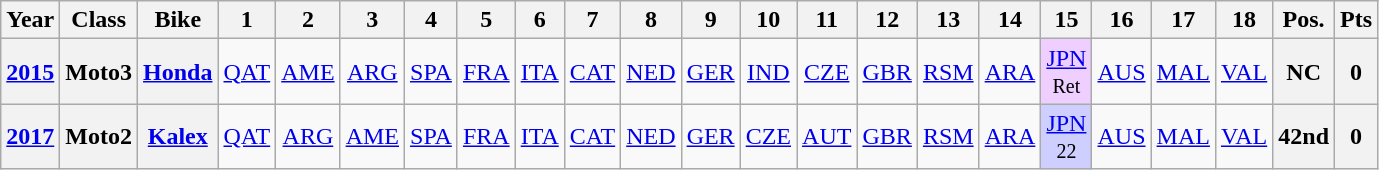<table class="wikitable" style="text-align:center">
<tr>
<th>Year</th>
<th>Class</th>
<th>Bike</th>
<th>1</th>
<th>2</th>
<th>3</th>
<th>4</th>
<th>5</th>
<th>6</th>
<th>7</th>
<th>8</th>
<th>9</th>
<th>10</th>
<th>11</th>
<th>12</th>
<th>13</th>
<th>14</th>
<th>15</th>
<th>16</th>
<th>17</th>
<th>18</th>
<th>Pos.</th>
<th>Pts</th>
</tr>
<tr>
<th><a href='#'>2015</a></th>
<th>Moto3</th>
<th><a href='#'>Honda</a></th>
<td><a href='#'>QAT</a></td>
<td><a href='#'>AME</a></td>
<td><a href='#'>ARG</a></td>
<td><a href='#'>SPA</a></td>
<td><a href='#'>FRA</a></td>
<td><a href='#'>ITA</a></td>
<td><a href='#'>CAT</a></td>
<td><a href='#'>NED</a></td>
<td><a href='#'>GER</a></td>
<td><a href='#'>IND</a></td>
<td><a href='#'>CZE</a></td>
<td><a href='#'>GBR</a></td>
<td><a href='#'>RSM</a></td>
<td><a href='#'>ARA</a></td>
<td style="background:#efcfff;"><a href='#'>JPN</a><br><small>Ret</small></td>
<td><a href='#'>AUS</a></td>
<td><a href='#'>MAL</a></td>
<td><a href='#'>VAL</a></td>
<th>NC</th>
<th>0</th>
</tr>
<tr>
<th><a href='#'>2017</a></th>
<th>Moto2</th>
<th><a href='#'>Kalex</a></th>
<td><a href='#'>QAT</a></td>
<td><a href='#'>ARG</a></td>
<td><a href='#'>AME</a></td>
<td><a href='#'>SPA</a></td>
<td><a href='#'>FRA</a></td>
<td><a href='#'>ITA</a></td>
<td><a href='#'>CAT</a></td>
<td><a href='#'>NED</a></td>
<td><a href='#'>GER</a></td>
<td><a href='#'>CZE</a></td>
<td><a href='#'>AUT</a></td>
<td><a href='#'>GBR</a></td>
<td><a href='#'>RSM</a></td>
<td><a href='#'>ARA</a></td>
<td style="background:#cfcfff;"><a href='#'>JPN</a><br><small>22</small></td>
<td><a href='#'>AUS</a></td>
<td><a href='#'>MAL</a></td>
<td><a href='#'>VAL</a></td>
<th>42nd</th>
<th>0</th>
</tr>
</table>
